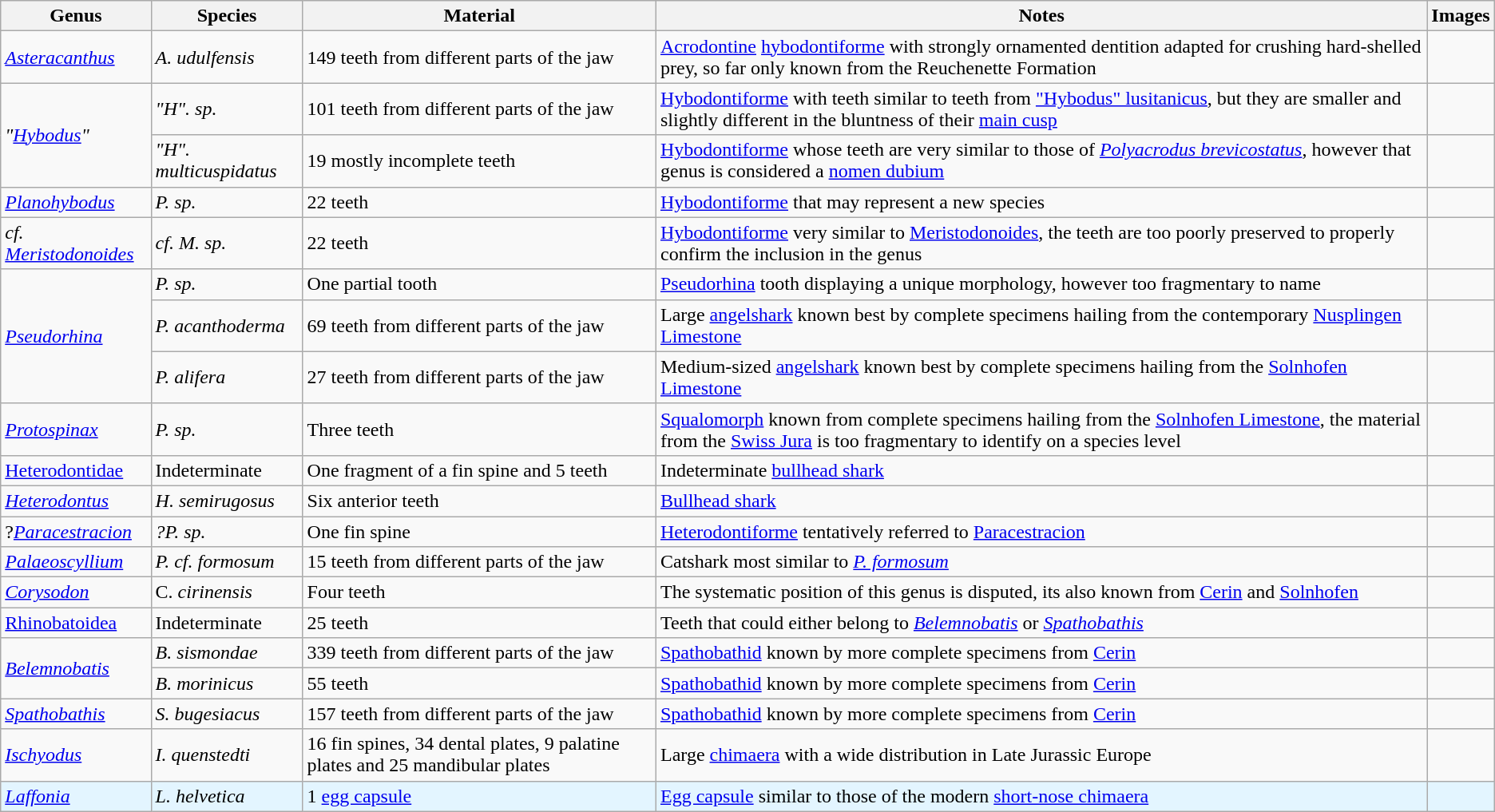<table class="wikitable">
<tr>
<th>Genus</th>
<th>Species</th>
<th>Material</th>
<th>Notes</th>
<th>Images</th>
</tr>
<tr>
<td><em><a href='#'>Asteracanthus</a></em></td>
<td><em>A. udulfensis</em></td>
<td>149 teeth from different parts of the jaw</td>
<td><a href='#'>Acrodontine</a> <a href='#'>hybodontiforme</a> with strongly ornamented dentition adapted for crushing hard-shelled prey, so far only known from the Reuchenette Formation</td>
<td></td>
</tr>
<tr>
<td rowspan="2"><em>"<a href='#'>Hybodus</a>"</em></td>
<td><em>"H". sp.</em></td>
<td>101 teeth from different parts of the jaw</td>
<td><a href='#'>Hybodontiforme</a> with teeth similar to teeth from <a href='#'>"Hybodus" lusitanicus</a>, but they are smaller and slightly different in the bluntness of their <a href='#'>main cusp</a></td>
<td></td>
</tr>
<tr>
<td><em>"H". multicuspidatus</em></td>
<td>19 mostly incomplete teeth</td>
<td><a href='#'>Hybodontiforme</a> whose teeth are very similar to those of <a href='#'><em>Polyacrodus brevicostatus</em></a>, however that genus is considered a <a href='#'>nomen dubium</a></td>
<td></td>
</tr>
<tr>
<td><em><a href='#'>Planohybodus</a></em></td>
<td><em>P. sp.</em></td>
<td>22 teeth</td>
<td><a href='#'>Hybodontiforme</a> that may represent a new species</td>
<td></td>
</tr>
<tr>
<td><em>cf. <a href='#'>Meristodonoides</a></em></td>
<td><em>cf. M. sp.</em></td>
<td>22 teeth</td>
<td><a href='#'>Hybodontiforme</a> very similar to <a href='#'>Meristodonoides</a>, the teeth are too poorly preserved to properly confirm the inclusion in the genus</td>
<td></td>
</tr>
<tr>
<td rowspan="3"><em><a href='#'>Pseudorhina</a></em></td>
<td><em>P. sp.</em></td>
<td>One partial tooth</td>
<td><a href='#'>Pseudorhina</a> tooth displaying a unique morphology, however too fragmentary to name</td>
<td></td>
</tr>
<tr>
<td><em>P. acanthoderma</em></td>
<td>69 teeth from different parts of the jaw</td>
<td>Large <a href='#'>angelshark</a> known best by complete specimens hailing from the contemporary <a href='#'>Nusplingen Limestone</a></td>
<td></td>
</tr>
<tr>
<td><em>P. alifera</em></td>
<td>27 teeth from different parts of the jaw</td>
<td>Medium-sized <a href='#'>angelshark</a> known best by complete specimens hailing from the <a href='#'>Solnhofen Limestone</a></td>
<td></td>
</tr>
<tr>
<td><em><a href='#'>Protospinax</a></em></td>
<td><em>P. sp.</em></td>
<td>Three teeth</td>
<td><a href='#'>Squalomorph</a> known from complete specimens hailing from the <a href='#'>Solnhofen Limestone</a>, the material from the <a href='#'>Swiss Jura</a> is too fragmentary to identify on a species level</td>
<td></td>
</tr>
<tr>
<td><a href='#'>Heterodontidae</a></td>
<td>Indeterminate</td>
<td>One fragment of a fin spine and 5 teeth</td>
<td>Indeterminate <a href='#'>bullhead shark</a></td>
<td></td>
</tr>
<tr>
<td><em><a href='#'>Heterodontus</a></em></td>
<td><em>H. semirugosus</em></td>
<td>Six anterior teeth</td>
<td><a href='#'>Bullhead shark</a></td>
<td></td>
</tr>
<tr>
<td>?<em><a href='#'>Paracestracion</a></em></td>
<td><em>?P. sp.</em></td>
<td>One fin spine</td>
<td><a href='#'>Heterodontiforme</a> tentatively referred to <a href='#'>Paracestracion</a></td>
<td></td>
</tr>
<tr>
<td><em><a href='#'>Palaeoscyllium</a></em></td>
<td><em>P. cf. formosum</em></td>
<td>15 teeth from different parts of the jaw</td>
<td>Catshark most similar to <a href='#'><em>P. formosum</em></a></td>
<td></td>
</tr>
<tr>
<td><em><a href='#'>Corysodon</a></em></td>
<td>C. <em>cirinensis</em></td>
<td>Four teeth</td>
<td>The systematic position of this genus is disputed, its also known from <a href='#'>Cerin</a> and <a href='#'>Solnhofen</a></td>
<td></td>
</tr>
<tr>
<td><a href='#'>Rhinobatoidea</a></td>
<td>Indeterminate</td>
<td>25 teeth</td>
<td>Teeth that could either belong to <em><a href='#'>Belemnobatis</a></em> or <em><a href='#'>Spathobathis</a></em></td>
<td></td>
</tr>
<tr>
<td rowspan="2"><em><a href='#'>Belemnobatis</a></em></td>
<td><em>B. sismondae</em></td>
<td>339 teeth from different parts of the jaw</td>
<td><a href='#'>Spathobathid</a> known by more complete specimens from <a href='#'>Cerin</a></td>
<td></td>
</tr>
<tr>
<td><em>B. morinicus</em></td>
<td>55 teeth</td>
<td><a href='#'>Spathobathid</a> known by more complete specimens from <a href='#'>Cerin</a></td>
<td></td>
</tr>
<tr>
<td><em><a href='#'>Spathobathis</a></em></td>
<td><em>S. bugesiacus</em></td>
<td>157 teeth from different parts of the jaw</td>
<td><a href='#'>Spathobathid</a> known by more complete specimens from <a href='#'>Cerin</a></td>
<td></td>
</tr>
<tr>
<td><em><a href='#'>Ischyodus</a></em></td>
<td><em>I. quenstedti</em></td>
<td>16 fin spines, 34 dental plates, 9 palatine plates and 25 mandibular plates</td>
<td>Large <a href='#'>chimaera</a> with a wide distribution in Late Jurassic Europe</td>
<td></td>
</tr>
<tr>
<td style="background:#E3F5FF;"><em><a href='#'>Laffonia</a></em></td>
<td style="background:#E3F5FF;"><em>L. helvetica</em></td>
<td style="background:#E3F5FF;">1 <a href='#'>egg capsule</a></td>
<td style="background:#E3F5FF;"><a href='#'>Egg capsule</a> similar to those of the modern <a href='#'>short-nose chimaera</a></td>
<td style="background:#E3F5FF;"></td>
</tr>
</table>
